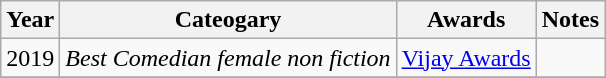<table class="wikitable sortable">
<tr>
<th>Year</th>
<th>Cateogary</th>
<th>Awards</th>
<th>Notes</th>
</tr>
<tr>
<td>2019</td>
<td><em>Best Comedian female non fiction</em></td>
<td><a href='#'>Vijay Awards</a></td>
<td></td>
</tr>
<tr>
</tr>
</table>
